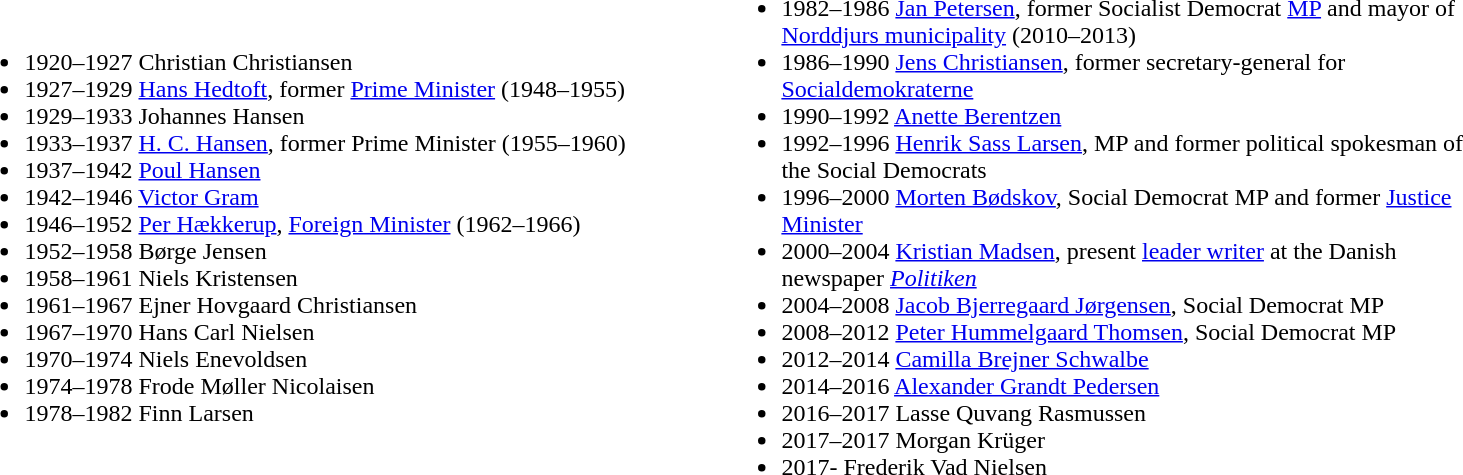<table width=80%>
<tr>
<td width=40%><br><ul><li>1920–1927 Christian Christiansen</li><li>1927–1929 <a href='#'>Hans Hedtoft</a>, former <a href='#'>Prime Minister</a> (1948–1955)</li><li>1929–1933 Johannes Hansen</li><li>1933–1937 <a href='#'>H. C. Hansen</a>, former Prime Minister (1955–1960)</li><li>1937–1942 <a href='#'>Poul Hansen</a></li><li>1942–1946 <a href='#'>Victor Gram</a></li><li>1946–1952 <a href='#'>Per Hækkerup</a>, <a href='#'>Foreign Minister</a> (1962–1966)</li><li>1952–1958 Børge Jensen</li><li>1958–1961 Niels Kristensen</li><li>1961–1967 Ejner Hovgaard Christiansen</li><li>1967–1970 Hans Carl Nielsen</li><li>1970–1974 Niels Enevoldsen</li><li>1974–1978 Frode Møller Nicolaisen</li><li>1978–1982 Finn Larsen</li></ul></td>
<td width=40%><br><ul><li>1982–1986 <a href='#'>Jan Petersen</a>, former Socialist Democrat <a href='#'>MP</a> and mayor of <a href='#'>Norddjurs municipality</a> (2010–2013)</li><li>1986–1990 <a href='#'>Jens Christiansen</a>, former secretary-general for <a href='#'>Socialdemokraterne</a></li><li>1990–1992 <a href='#'>Anette Berentzen</a></li><li>1992–1996 <a href='#'>Henrik Sass Larsen</a>, MP and former political spokesman of the Social Democrats</li><li>1996–2000 <a href='#'>Morten Bødskov</a>, Social Democrat MP and former <a href='#'>Justice Minister</a></li><li>2000–2004 <a href='#'>Kristian Madsen</a>, present <a href='#'>leader writer</a> at the Danish newspaper <em><a href='#'>Politiken</a></em></li><li>2004–2008 <a href='#'>Jacob Bjerregaard Jørgensen</a>, Social Democrat MP</li><li>2008–2012 <a href='#'>Peter Hummelgaard Thomsen</a>, Social Democrat MP</li><li>2012–2014 <a href='#'>Camilla Brejner Schwalbe</a></li><li>2014–2016 <a href='#'>Alexander Grandt Pedersen</a></li><li>2016–2017 Lasse Quvang Rasmussen</li><li>2017–2017 Morgan Krüger</li><li>2017- Frederik Vad Nielsen</li></ul></td>
</tr>
</table>
